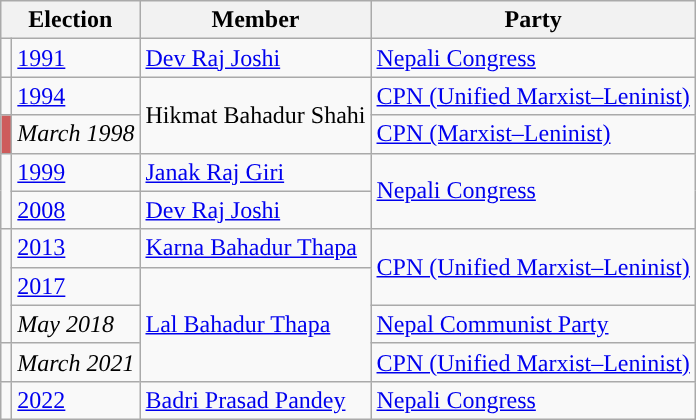<table class="wikitable">
<tr>
<th colspan="2">Election</th>
<th>Member</th>
<th>Party</th>
</tr>
<tr>
<td style="background-color:"></td>
<td><a href='#'>1991</a></td>
<td><a href='#'>Dev Raj Joshi</a></td>
<td><a href='#'>Nepali Congress</a></td>
</tr>
<tr>
<td style="background-color:"></td>
<td><a href='#'>1994</a></td>
<td rowspan="2">Hikmat Bahadur Shahi</td>
<td><a href='#'>CPN (Unified Marxist–Leninist)</a></td>
</tr>
<tr>
<td style="background-color:indianred"></td>
<td><em>March 1998</em></td>
<td><a href='#'>CPN (Marxist–Leninist)</a></td>
</tr>
<tr>
<td rowspan="2" style="background-color:"></td>
<td><a href='#'>1999</a></td>
<td><a href='#'>Janak Raj Giri</a></td>
<td rowspan="2"><a href='#'>Nepali Congress</a></td>
</tr>
<tr>
<td><a href='#'>2008</a></td>
<td><a href='#'>Dev Raj Joshi</a></td>
</tr>
<tr>
<td rowspan="3" style="background-color:"></td>
<td><a href='#'>2013</a></td>
<td><a href='#'>Karna Bahadur Thapa</a></td>
<td rowspan="2"><a href='#'>CPN (Unified Marxist–Leninist)</a></td>
</tr>
<tr>
<td><a href='#'>2017</a></td>
<td rowspan="3"><a href='#'>Lal Bahadur Thapa</a></td>
</tr>
<tr>
<td><em>May 2018</em></td>
<td><a href='#'>Nepal Communist Party</a></td>
</tr>
<tr>
<td></td>
<td><em>March 2021</em></td>
<td><a href='#'>CPN (Unified Marxist–Leninist)</a></td>
</tr>
<tr>
<td style="background-color:"></td>
<td><a href='#'>2022</a></td>
<td><a href='#'>Badri Prasad Pandey</a></td>
<td><a href='#'>Nepali Congress</a></td>
</tr>
</table>
